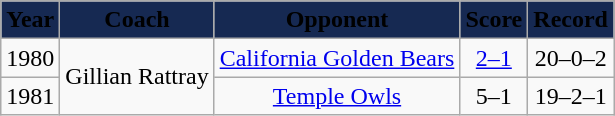<table class="wikitable">
<tr style="background:#162952; text-align:center;">
<td><span><strong>Year</strong></span></td>
<td><span><strong>Coach</strong></span></td>
<td><span><strong>Opponent</strong></span></td>
<td><span><strong>Score</strong></span></td>
<td><span><strong>Record</strong></span></td>
</tr>
<tr style="text-align:center;">
<td>1980</td>
<td rowspan="2">Gillian Rattray</td>
<td><a href='#'>California Golden Bears</a></td>
<td><a href='#'>2–1</a></td>
<td>20–0–2</td>
</tr>
<tr style="text-align:center;">
<td>1981</td>
<td><a href='#'>Temple Owls</a></td>
<td>5–1</td>
<td>19–2–1</td>
</tr>
</table>
